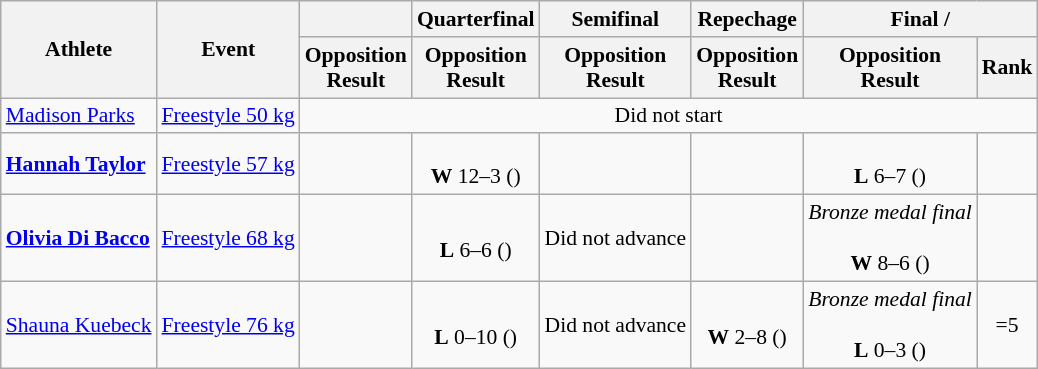<table class=wikitable style=font-size:90%;text-align:center>
<tr>
<th rowspan=2>Athlete</th>
<th rowspan=2>Event</th>
<th></th>
<th>Quarterfinal</th>
<th>Semifinal</th>
<th>Repechage</th>
<th colspan=2>Final / </th>
</tr>
<tr style font-size:95%>
<th>Opposition<br>Result</th>
<th>Opposition<br>Result</th>
<th>Opposition<br>Result</th>
<th>Opposition<br>Result</th>
<th>Opposition<br>Result</th>
<th>Rank</th>
</tr>
<tr>
<td align=left><a href='#'>Madison Parks</a></td>
<td align=left><a href='#'>Freestyle 50 kg</a></td>
<td colspan=6>Did not start</td>
</tr>
<tr>
<td align=left><strong><a href='#'>Hannah Taylor</a></strong></td>
<td align=left><a href='#'>Freestyle 57 kg</a></td>
<td></td>
<td><br><strong>W</strong> 12–3 ()</td>
<td><br></td>
<td></td>
<td><br><strong>L</strong> 6–7 ()</td>
<td></td>
</tr>
<tr>
<td align=left><strong><a href='#'>Olivia Di Bacco</a></strong></td>
<td align=left><a href='#'>Freestyle 68 kg</a></td>
<td></td>
<td><br><strong>L</strong> 6–6 ()</td>
<td>Did not advance</td>
<td></td>
<td><em>Bronze medal final</em><br><br><strong>W</strong> 8–6 ()</td>
<td></td>
</tr>
<tr>
<td align=left><a href='#'>Shauna Kuebeck</a></td>
<td align=left><a href='#'>Freestyle 76 kg</a></td>
<td></td>
<td><br><strong>L</strong> 0–10 ()</td>
<td>Did not advance</td>
<td><br><strong>W</strong> 2–8 ()</td>
<td><em>Bronze medal final</em><br><br><strong>L</strong> 0–3 ()</td>
<td>=5</td>
</tr>
</table>
